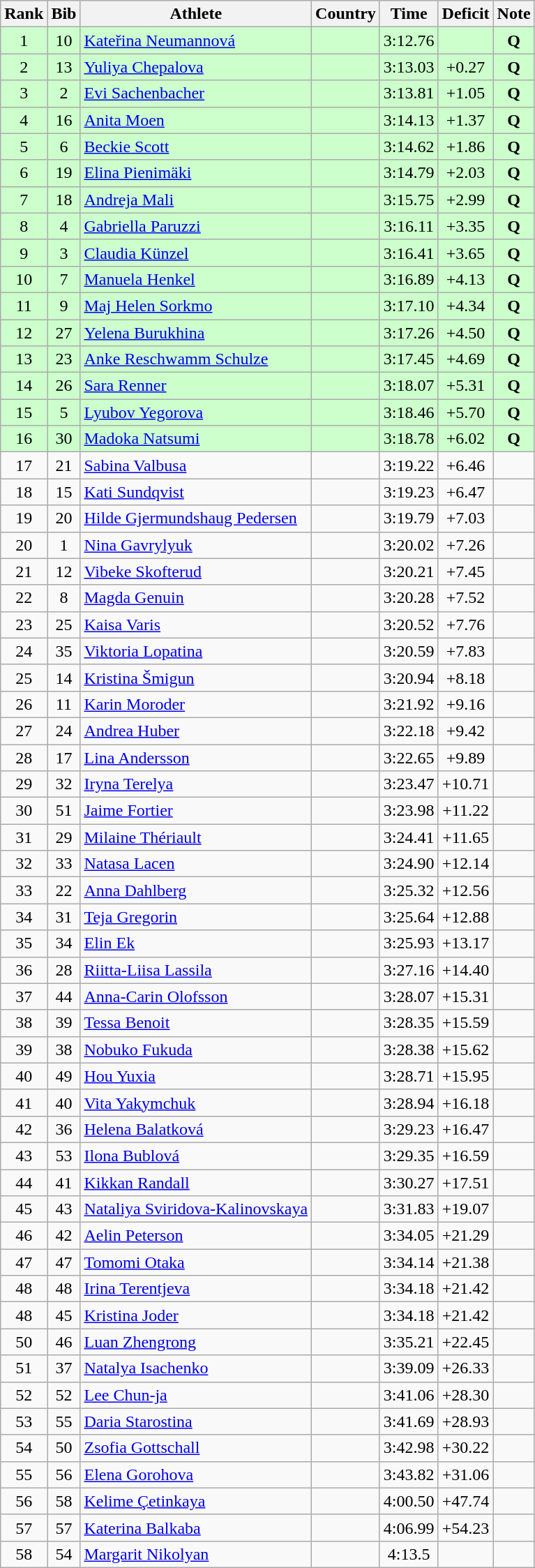<table class="wikitable sortable" style="text-align:center">
<tr>
<th>Rank</th>
<th>Bib</th>
<th>Athlete</th>
<th>Country</th>
<th>Time</th>
<th>Deficit</th>
<th>Note</th>
</tr>
<tr bgcolor="#ccffcc">
<td>1</td>
<td>10</td>
<td align=left><a href='#'>Kateřina Neumannová</a></td>
<td align=left></td>
<td>3:12.76</td>
<td></td>
<td><strong>Q</strong></td>
</tr>
<tr bgcolor="#ccffcc">
<td>2</td>
<td>13</td>
<td align=left><a href='#'>Yuliya Chepalova</a></td>
<td align=left></td>
<td>3:13.03</td>
<td>+0.27</td>
<td><strong>Q</strong></td>
</tr>
<tr bgcolor="#ccffcc">
<td>3</td>
<td>2</td>
<td align=left><a href='#'>Evi Sachenbacher</a></td>
<td align=left></td>
<td>3:13.81</td>
<td>+1.05</td>
<td><strong>Q</strong></td>
</tr>
<tr bgcolor="#ccffcc">
<td>4</td>
<td>16</td>
<td align=left><a href='#'>Anita Moen</a></td>
<td align=left></td>
<td>3:14.13</td>
<td>+1.37</td>
<td><strong>Q</strong></td>
</tr>
<tr bgcolor="#ccffcc">
<td>5</td>
<td>6</td>
<td align=left><a href='#'>Beckie Scott</a></td>
<td align=left></td>
<td>3:14.62</td>
<td>+1.86</td>
<td><strong>Q</strong></td>
</tr>
<tr bgcolor="#ccffcc">
<td>6</td>
<td>19</td>
<td align=left><a href='#'>Elina Pienimäki</a></td>
<td align=left></td>
<td>3:14.79</td>
<td>+2.03</td>
<td><strong>Q</strong></td>
</tr>
<tr bgcolor="#ccffcc">
<td>7</td>
<td>18</td>
<td align=left><a href='#'>Andreja Mali</a></td>
<td align=left></td>
<td>3:15.75</td>
<td>+2.99</td>
<td><strong>Q</strong></td>
</tr>
<tr bgcolor="#ccffcc">
<td>8</td>
<td>4</td>
<td align=left><a href='#'>Gabriella Paruzzi</a></td>
<td align=left></td>
<td>3:16.11</td>
<td>+3.35</td>
<td><strong>Q</strong></td>
</tr>
<tr bgcolor="#ccffcc">
<td>9</td>
<td>3</td>
<td align=left><a href='#'>Claudia Künzel</a></td>
<td align=left></td>
<td>3:16.41</td>
<td>+3.65</td>
<td><strong>Q</strong></td>
</tr>
<tr bgcolor="#ccffcc">
<td>10</td>
<td>7</td>
<td align=left><a href='#'>Manuela Henkel</a></td>
<td align=left></td>
<td>3:16.89</td>
<td>+4.13</td>
<td><strong>Q</strong></td>
</tr>
<tr bgcolor="#ccffcc">
<td>11</td>
<td>9</td>
<td align=left><a href='#'>Maj Helen Sorkmo</a></td>
<td align=left></td>
<td>3:17.10</td>
<td>+4.34</td>
<td><strong>Q</strong></td>
</tr>
<tr bgcolor="#ccffcc">
<td>12</td>
<td>27</td>
<td align=left><a href='#'>Yelena Burukhina</a></td>
<td align=left></td>
<td>3:17.26</td>
<td>+4.50</td>
<td><strong>Q</strong></td>
</tr>
<tr bgcolor="#ccffcc">
<td>13</td>
<td>23</td>
<td align=left><a href='#'>Anke Reschwamm Schulze</a></td>
<td align=left></td>
<td>3:17.45</td>
<td>+4.69</td>
<td><strong>Q</strong></td>
</tr>
<tr bgcolor="#ccffcc">
<td>14</td>
<td>26</td>
<td align=left><a href='#'>Sara Renner</a></td>
<td align=left></td>
<td>3:18.07</td>
<td>+5.31</td>
<td><strong>Q</strong></td>
</tr>
<tr bgcolor="#ccffcc">
<td>15</td>
<td>5</td>
<td align=left><a href='#'>Lyubov Yegorova</a></td>
<td align=left></td>
<td>3:18.46</td>
<td>+5.70</td>
<td><strong>Q</strong></td>
</tr>
<tr bgcolor="#ccffcc">
<td>16</td>
<td>30</td>
<td align=left><a href='#'>Madoka Natsumi</a></td>
<td align=left></td>
<td>3:18.78</td>
<td>+6.02</td>
<td><strong>Q</strong></td>
</tr>
<tr>
<td>17</td>
<td>21</td>
<td align=left><a href='#'>Sabina Valbusa</a></td>
<td align=left></td>
<td>3:19.22</td>
<td>+6.46</td>
<td></td>
</tr>
<tr>
<td>18</td>
<td>15</td>
<td align=left><a href='#'>Kati Sundqvist</a></td>
<td align=left></td>
<td>3:19.23</td>
<td>+6.47</td>
<td></td>
</tr>
<tr>
<td>19</td>
<td>20</td>
<td align=left><a href='#'>Hilde Gjermundshaug Pedersen</a></td>
<td align=left></td>
<td>3:19.79</td>
<td>+7.03</td>
<td></td>
</tr>
<tr>
<td>20</td>
<td>1</td>
<td align=left><a href='#'>Nina Gavrylyuk</a></td>
<td align=left></td>
<td>3:20.02</td>
<td>+7.26</td>
<td></td>
</tr>
<tr>
<td>21</td>
<td>12</td>
<td align=left><a href='#'>Vibeke Skofterud</a></td>
<td align=left></td>
<td>3:20.21</td>
<td>+7.45</td>
<td></td>
</tr>
<tr>
<td>22</td>
<td>8</td>
<td align=left><a href='#'>Magda Genuin</a></td>
<td align=left></td>
<td>3:20.28</td>
<td>+7.52</td>
<td></td>
</tr>
<tr>
<td>23</td>
<td>25</td>
<td align=left><a href='#'>Kaisa Varis</a></td>
<td align=left></td>
<td>3:20.52</td>
<td>+7.76</td>
<td></td>
</tr>
<tr>
<td>24</td>
<td>35</td>
<td align=left><a href='#'>Viktoria Lopatina</a></td>
<td align=left></td>
<td>3:20.59</td>
<td>+7.83</td>
<td></td>
</tr>
<tr>
<td>25</td>
<td>14</td>
<td align=left><a href='#'>Kristina Šmigun</a></td>
<td align=left></td>
<td>3:20.94</td>
<td>+8.18</td>
<td></td>
</tr>
<tr>
<td>26</td>
<td>11</td>
<td align=left><a href='#'>Karin Moroder</a></td>
<td align=left></td>
<td>3:21.92</td>
<td>+9.16</td>
<td></td>
</tr>
<tr>
<td>27</td>
<td>24</td>
<td align=left><a href='#'>Andrea Huber</a></td>
<td align=left></td>
<td>3:22.18</td>
<td>+9.42</td>
<td></td>
</tr>
<tr>
<td>28</td>
<td>17</td>
<td align=left><a href='#'>Lina Andersson</a></td>
<td align=left></td>
<td>3:22.65</td>
<td>+9.89</td>
<td></td>
</tr>
<tr>
<td>29</td>
<td>32</td>
<td align=left><a href='#'>Iryna Terelya</a></td>
<td align=left></td>
<td>3:23.47</td>
<td>+10.71</td>
<td></td>
</tr>
<tr>
<td>30</td>
<td>51</td>
<td align=left><a href='#'>Jaime Fortier</a></td>
<td align=left></td>
<td>3:23.98</td>
<td>+11.22</td>
<td></td>
</tr>
<tr>
<td>31</td>
<td>29</td>
<td align=left><a href='#'>Milaine Thériault</a></td>
<td align=left></td>
<td>3:24.41</td>
<td>+11.65</td>
<td></td>
</tr>
<tr>
<td>32</td>
<td>33</td>
<td align=left><a href='#'>Natasa Lacen</a></td>
<td align=left></td>
<td>3:24.90</td>
<td>+12.14</td>
<td></td>
</tr>
<tr>
<td>33</td>
<td>22</td>
<td align=left><a href='#'>Anna Dahlberg</a></td>
<td align=left></td>
<td>3:25.32</td>
<td>+12.56</td>
<td></td>
</tr>
<tr>
<td>34</td>
<td>31</td>
<td align=left><a href='#'>Teja Gregorin</a></td>
<td align=left></td>
<td>3:25.64</td>
<td>+12.88</td>
<td></td>
</tr>
<tr>
<td>35</td>
<td>34</td>
<td align=left><a href='#'>Elin Ek</a></td>
<td align=left></td>
<td>3:25.93</td>
<td>+13.17</td>
<td></td>
</tr>
<tr>
<td>36</td>
<td>28</td>
<td align=left><a href='#'>Riitta-Liisa Lassila</a></td>
<td align=left></td>
<td>3:27.16</td>
<td>+14.40</td>
<td></td>
</tr>
<tr>
<td>37</td>
<td>44</td>
<td align=left><a href='#'>Anna-Carin Olofsson</a></td>
<td align=left></td>
<td>3:28.07</td>
<td>+15.31</td>
<td></td>
</tr>
<tr>
<td>38</td>
<td>39</td>
<td align=left><a href='#'>Tessa Benoit</a></td>
<td align=left></td>
<td>3:28.35</td>
<td>+15.59</td>
<td></td>
</tr>
<tr>
<td>39</td>
<td>38</td>
<td align=left><a href='#'>Nobuko Fukuda</a></td>
<td align=left></td>
<td>3:28.38</td>
<td>+15.62</td>
<td></td>
</tr>
<tr>
<td>40</td>
<td>49</td>
<td align=left><a href='#'>Hou Yuxia</a></td>
<td align=left></td>
<td>3:28.71</td>
<td>+15.95</td>
<td></td>
</tr>
<tr>
<td>41</td>
<td>40</td>
<td align=left><a href='#'>Vita Yakymchuk</a></td>
<td align=left></td>
<td>3:28.94</td>
<td>+16.18</td>
<td></td>
</tr>
<tr>
<td>42</td>
<td>36</td>
<td align=left><a href='#'>Helena Balatková</a></td>
<td align=left></td>
<td>3:29.23</td>
<td>+16.47</td>
<td></td>
</tr>
<tr>
<td>43</td>
<td>53</td>
<td align=left><a href='#'>Ilona Bublová</a></td>
<td align=left></td>
<td>3:29.35</td>
<td>+16.59</td>
<td></td>
</tr>
<tr>
<td>44</td>
<td>41</td>
<td align=left><a href='#'>Kikkan Randall</a></td>
<td align=left></td>
<td>3:30.27</td>
<td>+17.51</td>
<td></td>
</tr>
<tr>
<td>45</td>
<td>43</td>
<td align=left><a href='#'>Nataliya Sviridova-Kalinovskaya</a></td>
<td align=left></td>
<td>3:31.83</td>
<td>+19.07</td>
<td></td>
</tr>
<tr>
<td>46</td>
<td>42</td>
<td align=left><a href='#'>Aelin Peterson</a></td>
<td align=left></td>
<td>3:34.05</td>
<td>+21.29</td>
<td></td>
</tr>
<tr>
<td>47</td>
<td>47</td>
<td align=left><a href='#'>Tomomi Otaka</a></td>
<td align=left></td>
<td>3:34.14</td>
<td>+21.38</td>
<td></td>
</tr>
<tr>
<td>48</td>
<td>48</td>
<td align=left><a href='#'>Irina Terentjeva</a></td>
<td align=left></td>
<td>3:34.18</td>
<td>+21.42</td>
<td></td>
</tr>
<tr>
<td>48</td>
<td>45</td>
<td align=left><a href='#'>Kristina Joder</a></td>
<td align=left></td>
<td>3:34.18</td>
<td>+21.42</td>
<td></td>
</tr>
<tr>
<td>50</td>
<td>46</td>
<td align=left><a href='#'>Luan Zhengrong</a></td>
<td align=left></td>
<td>3:35.21</td>
<td>+22.45</td>
<td></td>
</tr>
<tr>
<td>51</td>
<td>37</td>
<td align=left><a href='#'>Natalya Isachenko</a></td>
<td align=left></td>
<td>3:39.09</td>
<td>+26.33</td>
<td></td>
</tr>
<tr>
<td>52</td>
<td>52</td>
<td align=left><a href='#'>Lee Chun-ja</a></td>
<td align=left></td>
<td>3:41.06</td>
<td>+28.30</td>
<td></td>
</tr>
<tr>
<td>53</td>
<td>55</td>
<td align=left><a href='#'>Daria Starostina</a></td>
<td align=left></td>
<td>3:41.69</td>
<td>+28.93</td>
<td></td>
</tr>
<tr>
<td>54</td>
<td>50</td>
<td align=left><a href='#'>Zsofia Gottschall</a></td>
<td align=left></td>
<td>3:42.98</td>
<td>+30.22</td>
<td></td>
</tr>
<tr>
<td>55</td>
<td>56</td>
<td align=left><a href='#'>Elena Gorohova</a></td>
<td align=left></td>
<td>3:43.82</td>
<td>+31.06</td>
<td></td>
</tr>
<tr>
<td>56</td>
<td>58</td>
<td align=left><a href='#'>Kelime Çetinkaya</a></td>
<td align=left></td>
<td>4:00.50</td>
<td>+47.74</td>
<td></td>
</tr>
<tr>
<td>57</td>
<td>57</td>
<td align=left><a href='#'>Katerina Balkaba</a></td>
<td align=left></td>
<td>4:06.99</td>
<td>+54.23</td>
<td></td>
</tr>
<tr>
<td>58</td>
<td>54</td>
<td align=left><a href='#'>Margarit Nikolyan</a></td>
<td align=left></td>
<td>4:13.5</td>
<td></td>
<td></td>
</tr>
</table>
